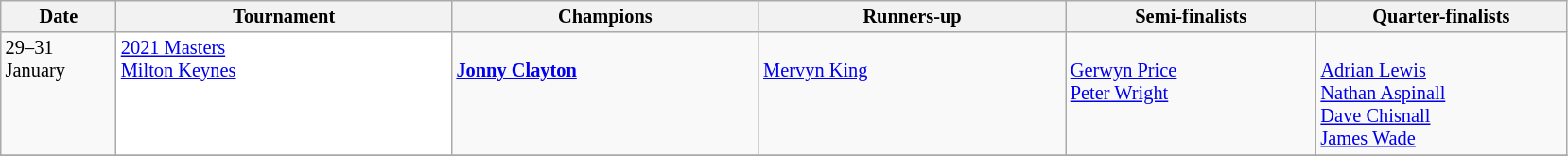<table class=wikitable style=font-size:85%>
<tr>
<th width=75>Date</th>
<th width=230>Tournament</th>
<th width=210>Champions</th>
<th width=210>Runners-up</th>
<th width=170>Semi-finalists</th>
<th width=170>Quarter-finalists</th>
</tr>
<tr valign="top">
<td>29–31 January</td>
<td bgcolor="#ffffff"><a href='#'>2021 Masters</a><br> <a href='#'>Milton Keynes</a></td>
<td><br> <strong><a href='#'>Jonny Clayton</a></strong></td>
<td><br> <a href='#'>Mervyn King</a></td>
<td><br> <a href='#'>Gerwyn Price</a> <br>
 <a href='#'>Peter Wright</a></td>
<td><br> <a href='#'>Adrian Lewis</a> <br>
 <a href='#'>Nathan Aspinall</a> <br>
 <a href='#'>Dave Chisnall</a> <br>
 <a href='#'>James Wade</a></td>
</tr>
<tr valign="top">
</tr>
</table>
